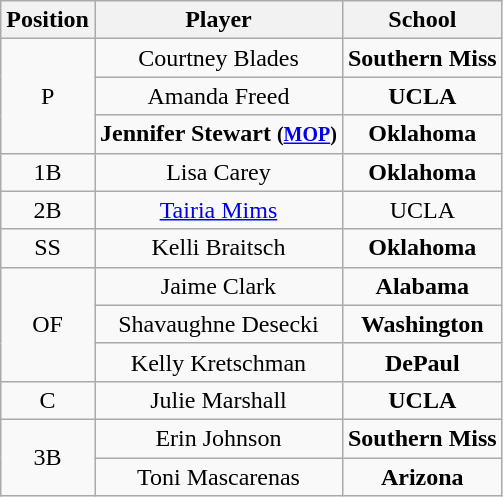<table class="wikitable" style=text-align:center>
<tr>
<th>Position</th>
<th>Player</th>
<th>School</th>
</tr>
<tr>
<td rowspan=3>P</td>
<td>Courtney Blades</td>
<td style=><strong>Southern Miss</strong></td>
</tr>
<tr>
<td>Amanda Freed</td>
<td style=><strong>UCLA</strong></td>
</tr>
<tr>
<td><strong>Jennifer Stewart <small>(<a href='#'>MOP</a>)</small></strong></td>
<td style=><strong>Oklahoma</strong></td>
</tr>
<tr>
<td>1B</td>
<td>Lisa Carey</td>
<td style=><strong>Oklahoma</strong></td>
</tr>
<tr>
<td>2B</td>
<td><a href='#'>Tairia Mims</a></td>
<td style=>UCLA</td>
</tr>
<tr>
<td>SS</td>
<td>Kelli Braitsch</td>
<td style=><strong>Oklahoma</strong></td>
</tr>
<tr>
<td rowspan=3>OF</td>
<td>Jaime Clark</td>
<td style=><strong>Alabama</strong></td>
</tr>
<tr>
<td>Shavaughne Desecki</td>
<td style=><strong>Washington</strong></td>
</tr>
<tr>
<td>Kelly Kretschman</td>
<td style=><strong>DePaul</strong></td>
</tr>
<tr>
<td>C</td>
<td>Julie Marshall</td>
<td style=><strong>UCLA</strong></td>
</tr>
<tr>
<td rowspan=2>3B</td>
<td>Erin Johnson</td>
<td style=><strong>Southern Miss</strong></td>
</tr>
<tr>
<td>Toni Mascarenas</td>
<td style=><strong>Arizona</strong></td>
</tr>
</table>
